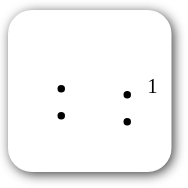<table style=" border-radius:1em; box-shadow: 0.1em 0.1em 0.5em rgba(0,0,0,0.75); background-color: white; border: 1px solid white; margin:10px 0px; padding: 5px;">
<tr style="vertical-align:top;">
<td><br><ul><li></li><li></li></ul></td>
<td valign="top"><br><ul><li><sup>1</sup></li><li></li></ul></td>
</tr>
</table>
